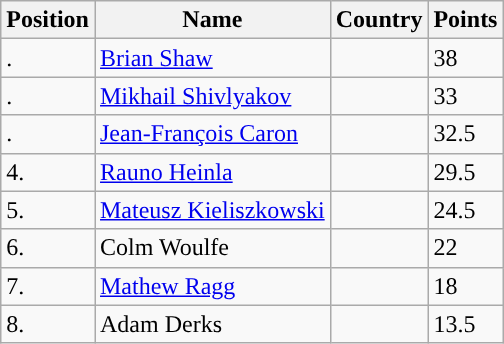<table class="wikitable" style="display: inline-table">
<tr>
<th>Position</th>
<th>Name</th>
<th>Country</th>
<th>Points</th>
</tr>
<tr>
<td>.</td>
<td><a href='#'>Brian Shaw</a></td>
<td></td>
<td>38</td>
</tr>
<tr>
<td>.</td>
<td><a href='#'>Mikhail Shivlyakov</a></td>
<td></td>
<td>33</td>
</tr>
<tr>
<td>.</td>
<td><a href='#'>Jean-François Caron</a></td>
<td></td>
<td>32.5</td>
</tr>
<tr>
<td>4.</td>
<td><a href='#'>Rauno Heinla</a></td>
<td></td>
<td>29.5</td>
</tr>
<tr>
<td>5.</td>
<td><a href='#'>Mateusz Kieliszkowski</a></td>
<td></td>
<td>24.5</td>
</tr>
<tr>
<td>6.</td>
<td>Colm Woulfe</td>
<td></td>
<td>22</td>
</tr>
<tr>
<td>7.</td>
<td><a href='#'>Mathew Ragg</a></td>
<td></td>
<td>18</td>
</tr>
<tr>
<td>8.</td>
<td>Adam Derks</td>
<td></td>
<td>13.5</td>
</tr>
</table>
